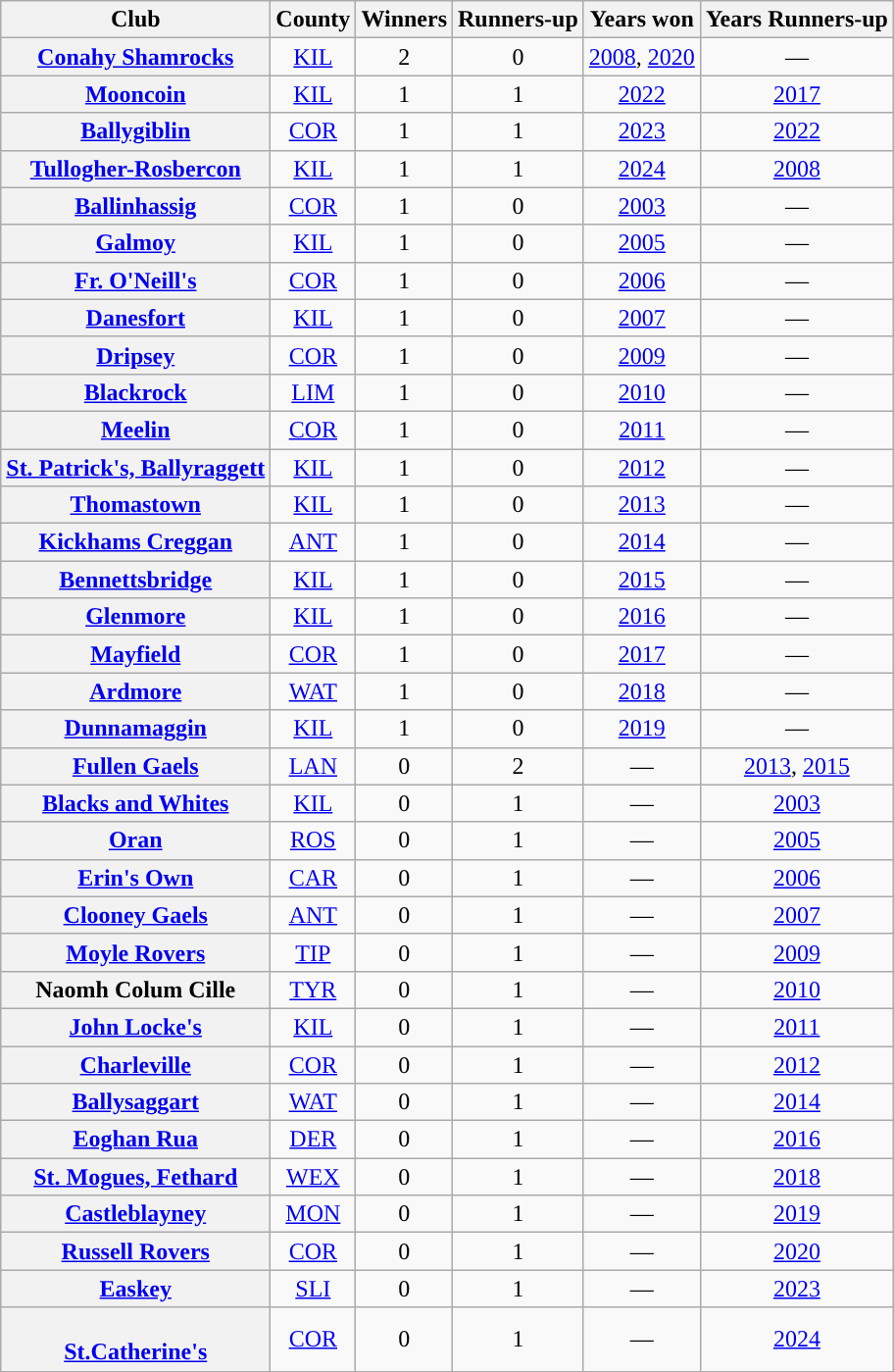<table class="wikitable plainrowheaders sortable">
<tr>
<th scope="col">Club</th>
<th scope="col">County</th>
<th scope="col">Winners</th>
<th scope="col">Runners-up</th>
<th scope="col">Years won</th>
<th scope="col">Years Runners-up</th>
</tr>
<tr align="center">
<th scope="row"> <a href='#'>Conahy Shamrocks</a></th>
<td> <a href='#'>KIL</a></td>
<td>2</td>
<td>0</td>
<td><a href='#'>2008</a>, <a href='#'>2020</a></td>
<td>—</td>
</tr>
<tr align="center">
<th scope="row"> <a href='#'>Mooncoin</a></th>
<td> <a href='#'>KIL</a></td>
<td>1</td>
<td>1</td>
<td><a href='#'>2022</a></td>
<td><a href='#'>2017</a></td>
</tr>
<tr align="center">
<th scope="row"> <a href='#'>Ballygiblin</a></th>
<td> <a href='#'>COR</a></td>
<td>1</td>
<td>1</td>
<td><a href='#'>2023</a></td>
<td><a href='#'>2022</a></td>
</tr>
<tr align="center">
<th scope="row"> <a href='#'>Tullogher-Rosbercon</a></th>
<td> <a href='#'>KIL</a></td>
<td>1</td>
<td>1</td>
<td><a href='#'>2024</a></td>
<td><a href='#'>2008</a></td>
</tr>
<tr align="center">
<th scope="row"> <a href='#'>Ballinhassig</a></th>
<td> <a href='#'>COR</a></td>
<td>1</td>
<td>0</td>
<td><a href='#'>2003</a></td>
<td>—</td>
</tr>
<tr align="center">
<th scope="row"> <a href='#'>Galmoy</a></th>
<td> <a href='#'>KIL</a></td>
<td>1</td>
<td>0</td>
<td><a href='#'>2005</a></td>
<td>—</td>
</tr>
<tr align="center">
<th scope="row"> <a href='#'>Fr. O'Neill's</a></th>
<td> <a href='#'>COR</a></td>
<td>1</td>
<td>0</td>
<td><a href='#'>2006</a></td>
<td>—</td>
</tr>
<tr align="center">
<th scope="row"> <a href='#'>Danesfort</a></th>
<td> <a href='#'>KIL</a></td>
<td>1</td>
<td>0</td>
<td><a href='#'>2007</a></td>
<td>—</td>
</tr>
<tr align="center">
<th scope="row"> <a href='#'>Dripsey</a></th>
<td> <a href='#'>COR</a></td>
<td>1</td>
<td>0</td>
<td><a href='#'>2009</a></td>
<td>—</td>
</tr>
<tr align="center">
<th scope="row"> <a href='#'>Blackrock</a></th>
<td> <a href='#'>LIM</a></td>
<td>1</td>
<td>0</td>
<td><a href='#'>2010</a></td>
<td>—</td>
</tr>
<tr align="center">
<th scope="row"> <a href='#'>Meelin</a></th>
<td> <a href='#'>COR</a></td>
<td>1</td>
<td>0</td>
<td><a href='#'>2011</a></td>
<td>—</td>
</tr>
<tr align="center">
<th scope="row"> <a href='#'>St. Patrick's, Ballyraggett</a></th>
<td> <a href='#'>KIL</a></td>
<td>1</td>
<td>0</td>
<td><a href='#'>2012</a></td>
<td>—</td>
</tr>
<tr align="center">
<th scope="row"> <a href='#'>Thomastown</a></th>
<td> <a href='#'>KIL</a></td>
<td>1</td>
<td>0</td>
<td><a href='#'>2013</a></td>
<td>—</td>
</tr>
<tr align="center">
<th scope="row"> <a href='#'>Kickhams Creggan</a></th>
<td> <a href='#'>ANT</a></td>
<td>1</td>
<td>0</td>
<td><a href='#'>2014</a></td>
<td>—</td>
</tr>
<tr align="center">
<th scope="row"> <a href='#'>Bennettsbridge</a></th>
<td> <a href='#'>KIL</a></td>
<td>1</td>
<td>0</td>
<td><a href='#'>2015</a></td>
<td>—</td>
</tr>
<tr align="center">
<th scope="row"> <a href='#'>Glenmore</a></th>
<td> <a href='#'>KIL</a></td>
<td>1</td>
<td>0</td>
<td><a href='#'>2016</a></td>
<td>—</td>
</tr>
<tr align="center">
<th scope="row"> <a href='#'>Mayfield</a></th>
<td> <a href='#'>COR</a></td>
<td>1</td>
<td>0</td>
<td><a href='#'>2017</a></td>
<td>—</td>
</tr>
<tr align="center">
<th scope="row"> <a href='#'>Ardmore</a></th>
<td> <a href='#'>WAT</a></td>
<td>1</td>
<td>0</td>
<td><a href='#'>2018</a></td>
<td>—</td>
</tr>
<tr align="center">
<th scope="row"> <a href='#'>Dunnamaggin</a></th>
<td> <a href='#'>KIL</a></td>
<td>1</td>
<td>0</td>
<td><a href='#'>2019</a></td>
<td>—</td>
</tr>
<tr align="center">
<th scope="row"> <a href='#'>Fullen Gaels</a></th>
<td> <a href='#'>LAN</a></td>
<td>0</td>
<td>2</td>
<td>—</td>
<td><a href='#'>2013</a>, <a href='#'>2015</a></td>
</tr>
<tr align="center">
<th scope="row"> <a href='#'>Blacks and Whites</a></th>
<td> <a href='#'>KIL</a></td>
<td>0</td>
<td>1</td>
<td>—</td>
<td><a href='#'>2003</a></td>
</tr>
<tr align="center">
<th scope="row"> <a href='#'>Oran</a></th>
<td> <a href='#'>ROS</a></td>
<td>0</td>
<td>1</td>
<td>—</td>
<td><a href='#'>2005</a></td>
</tr>
<tr align="center">
<th scope="row"> <a href='#'>Erin's Own</a></th>
<td> <a href='#'>CAR</a></td>
<td>0</td>
<td>1</td>
<td>—</td>
<td><a href='#'>2006</a></td>
</tr>
<tr align="center">
<th scope="row"> <a href='#'>Clooney Gaels</a></th>
<td> <a href='#'>ANT</a></td>
<td>0</td>
<td>1</td>
<td>—</td>
<td><a href='#'>2007</a></td>
</tr>
<tr align="center">
<th scope="row"> <a href='#'>Moyle Rovers</a></th>
<td> <a href='#'>TIP</a></td>
<td>0</td>
<td>1</td>
<td>—</td>
<td><a href='#'>2009</a></td>
</tr>
<tr align="center">
<th scope="row"> Naomh Colum Cille</th>
<td> <a href='#'>TYR</a></td>
<td>0</td>
<td>1</td>
<td>—</td>
<td><a href='#'>2010</a></td>
</tr>
<tr align="center">
<th scope="row"> <a href='#'>John Locke's</a></th>
<td> <a href='#'>KIL</a></td>
<td>0</td>
<td>1</td>
<td>—</td>
<td><a href='#'>2011</a></td>
</tr>
<tr align="center">
<th scope="row"> <a href='#'>Charleville</a></th>
<td> <a href='#'>COR</a></td>
<td>0</td>
<td>1</td>
<td>—</td>
<td><a href='#'>2012</a></td>
</tr>
<tr align="center">
<th scope="row"> <a href='#'>Ballysaggart</a></th>
<td> <a href='#'>WAT</a></td>
<td>0</td>
<td>1</td>
<td>—</td>
<td><a href='#'>2014</a></td>
</tr>
<tr align="center">
<th scope="row"> <a href='#'>Eoghan Rua</a></th>
<td> <a href='#'>DER</a></td>
<td>0</td>
<td>1</td>
<td>—</td>
<td><a href='#'>2016</a></td>
</tr>
<tr align="center">
<th scope="row"> <a href='#'>St. Mogues, Fethard</a></th>
<td> <a href='#'>WEX</a></td>
<td>0</td>
<td>1</td>
<td>—</td>
<td><a href='#'>2018</a></td>
</tr>
<tr align="center">
<th scope="row"> <a href='#'>Castleblayney</a></th>
<td> <a href='#'>MON</a></td>
<td>0</td>
<td>1</td>
<td>—</td>
<td><a href='#'>2019</a></td>
</tr>
<tr align="center">
<th scope="row"> <a href='#'>Russell Rovers</a></th>
<td> <a href='#'>COR</a></td>
<td>0</td>
<td>1</td>
<td>—</td>
<td><a href='#'>2020</a></td>
</tr>
<tr align="center">
<th scope="row"> <a href='#'>Easkey</a></th>
<td> <a href='#'>SLI</a></td>
<td>0</td>
<td>1</td>
<td>—</td>
<td><a href='#'>2023</a></td>
</tr>
<tr align="center">
<th scope="row"><br> <a href='#'>St.Catherine's</a></th>
<td> <a href='#'>COR</a></td>
<td>0</td>
<td>1</td>
<td>—</td>
<td><a href='#'>2024</a></td>
</tr>
</table>
